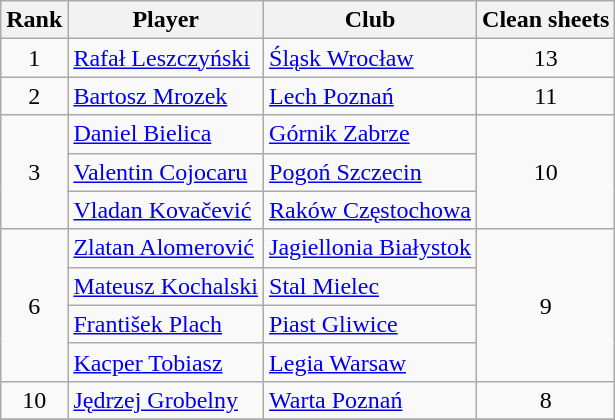<table class="wikitable" style="text-align:center">
<tr>
<th>Rank</th>
<th>Player</th>
<th>Club</th>
<th>Clean sheets</th>
</tr>
<tr>
<td rowspan="1">1</td>
<td style="text-align:left"> <a href='#'>Rafał Leszczyński</a></td>
<td style="text-align:left"><a href='#'>Śląsk Wrocław</a></td>
<td rowspan="1">13</td>
</tr>
<tr>
<td rowspan="1">2</td>
<td style="text-align:left"> <a href='#'>Bartosz Mrozek</a></td>
<td style="text-align:left"><a href='#'>Lech Poznań</a></td>
<td rowspan="1">11</td>
</tr>
<tr>
<td rowspan="3">3</td>
<td style="text-align:left"> <a href='#'>Daniel Bielica</a></td>
<td style="text-align:left"><a href='#'>Górnik Zabrze</a></td>
<td rowspan="3">10</td>
</tr>
<tr>
<td style="text-align:left"> <a href='#'>Valentin Cojocaru</a></td>
<td style="text-align:left"><a href='#'>Pogoń Szczecin</a></td>
</tr>
<tr>
<td style="text-align:left"> <a href='#'>Vladan Kovačević</a></td>
<td style="text-align:left"><a href='#'>Raków Częstochowa</a></td>
</tr>
<tr>
<td rowspan="4">6</td>
<td style="text-align:left"> <a href='#'>Zlatan Alomerović</a></td>
<td style="text-align:left"><a href='#'>Jagiellonia Białystok</a></td>
<td rowspan="4">9</td>
</tr>
<tr>
<td style="text-align:left"> <a href='#'>Mateusz Kochalski</a></td>
<td style="text-align:left"><a href='#'>Stal Mielec</a></td>
</tr>
<tr>
<td style="text-align:left"> <a href='#'>František Plach</a></td>
<td style="text-align:left"><a href='#'>Piast Gliwice</a></td>
</tr>
<tr>
<td style="text-align:left"> <a href='#'>Kacper Tobiasz</a></td>
<td style="text-align:left"><a href='#'>Legia Warsaw</a></td>
</tr>
<tr>
<td rowspan="1">10</td>
<td style="text-align:left"> <a href='#'>Jędrzej Grobelny</a></td>
<td style="text-align:left"><a href='#'>Warta Poznań</a></td>
<td rowspan="1">8</td>
</tr>
<tr>
</tr>
</table>
